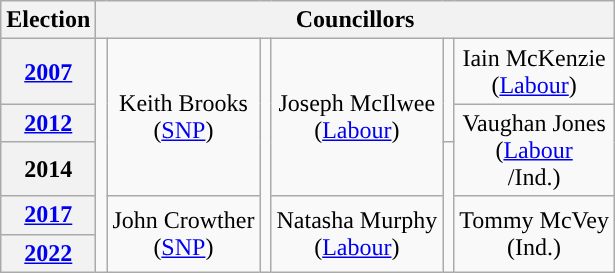<table class="wikitable" style="text-align:center">
<tr>
<th>Election</th>
<th colspan=8>Councillors</th>
</tr>
<tr>
<th><a href='#'>2007</a></th>
<td rowspan=5; style="background-color: "></td>
<td rowspan=3>Keith Brooks<br>(<a href='#'>SNP</a>)</td>
<td rowspan=5; style="background-color: "></td>
<td rowspan=3>Joseph McIlwee<br>(<a href='#'>Labour</a>)</td>
<td rowspan=2; style="background-color: "></td>
<td rowspan=1>Iain McKenzie<br>(<a href='#'>Labour</a>)</td>
</tr>
<tr>
<th><a href='#'>2012</a></th>
<td rowspan=2>Vaughan Jones<br>(<a href='#'>Labour</a><br>/Ind.)</td>
</tr>
<tr>
<th>2014</th>
<td rowspan=3; style="background-color: "></td>
</tr>
<tr>
<th><a href='#'>2017</a></th>
<td rowspan=2>John Crowther<br>(<a href='#'>SNP</a>)</td>
<td rowspan=2>Natasha Murphy<br>(<a href='#'>Labour</a>)</td>
<td rowspan=2>Tommy McVey<br>(Ind.)</td>
</tr>
<tr>
<th><a href='#'>2022</a></th>
</tr>
</table>
